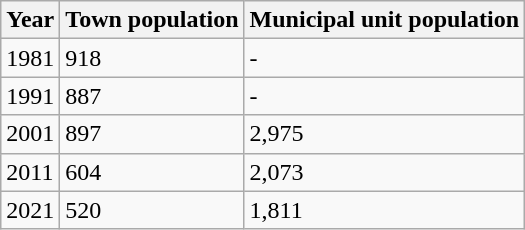<table class=wikitable>
<tr>
<th>Year</th>
<th>Town population</th>
<th>Municipal unit population</th>
</tr>
<tr>
<td>1981</td>
<td>918</td>
<td>-</td>
</tr>
<tr>
<td>1991</td>
<td>887</td>
<td>-</td>
</tr>
<tr>
<td>2001</td>
<td>897</td>
<td>2,975</td>
</tr>
<tr>
<td>2011</td>
<td>604</td>
<td>2,073</td>
</tr>
<tr>
<td>2021</td>
<td>520</td>
<td>1,811</td>
</tr>
</table>
